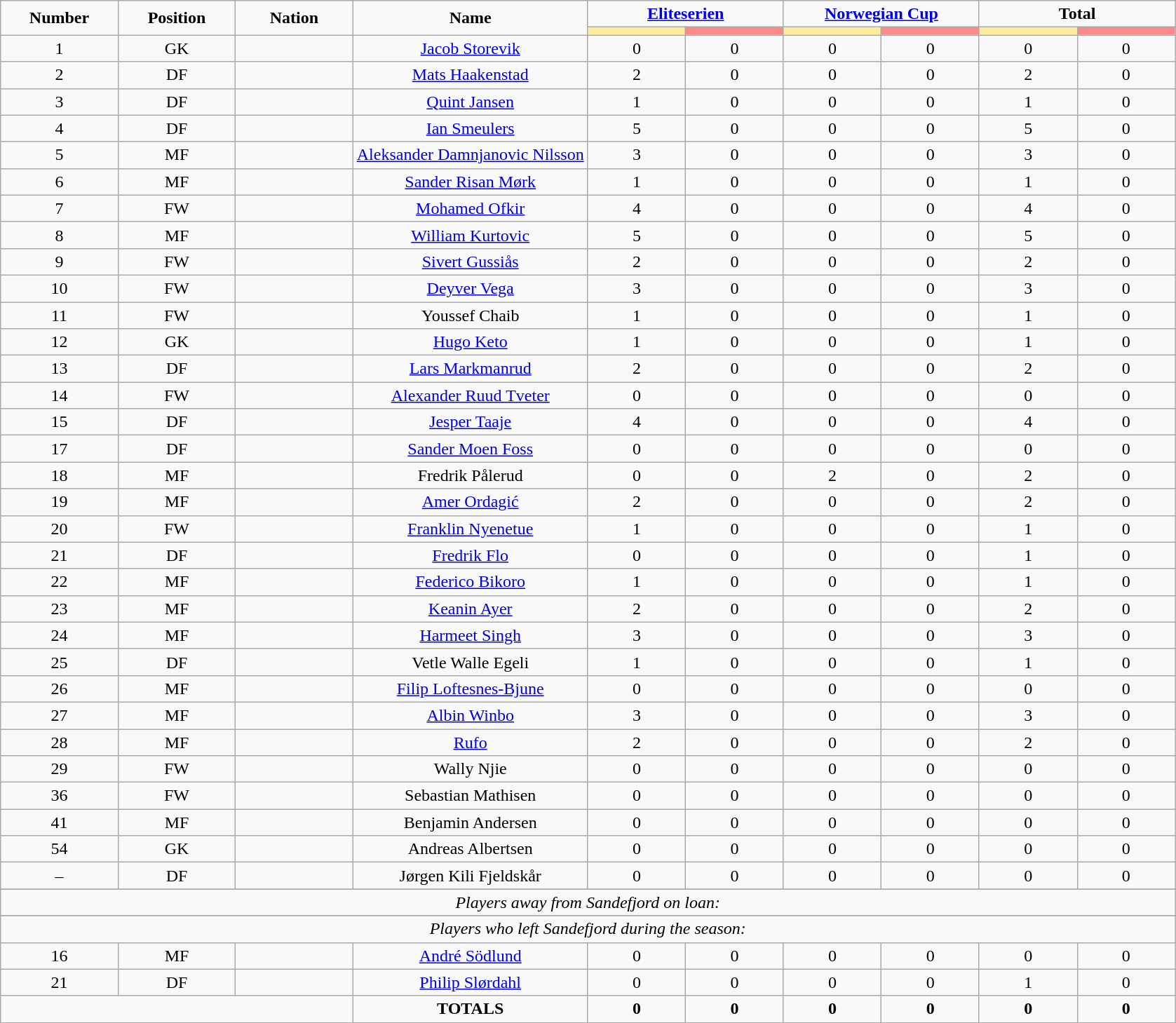<table class="wikitable" style="font-size: 100%; text-align: center;">
<tr>
<td rowspan="2" width="10%" align="center"><strong>Number</strong></td>
<td rowspan="2" width="10%" align="center"><strong>Position</strong></td>
<td rowspan="2" width="10%" align="center"><strong>Nation</strong></td>
<td rowspan="2" width="20%" align="center"><strong>Name</strong></td>
<td colspan="2" align="center"><strong><a href='#'>Eliteserien</a></strong></td>
<td colspan="2" align="center"><strong><a href='#'>Norwegian Cup</a></strong></td>
<td colspan="2" align="center"><strong>Total</strong></td>
</tr>
<tr>
<th width=60 style="background: #FFEE99"></th>
<th width=60 style="background: #FF8888"></th>
<th width=60 style="background: #FFEE99"></th>
<th width=60 style="background: #FF8888"></th>
<th width=60 style="background: #FFEE99"></th>
<th width=60 style="background: #FF8888"></th>
</tr>
<tr>
<td>1</td>
<td>GK</td>
<td></td>
<td><a href='#'>Jacob Storevik</a></td>
<td>0</td>
<td>0</td>
<td>0</td>
<td>0</td>
<td>0</td>
<td>0</td>
</tr>
<tr>
<td>2</td>
<td>DF</td>
<td></td>
<td><a href='#'>Mats Haakenstad</a></td>
<td>2</td>
<td>0</td>
<td>0</td>
<td>0</td>
<td>2</td>
<td>0</td>
</tr>
<tr>
<td>3</td>
<td>DF</td>
<td></td>
<td><a href='#'>Quint Jansen</a></td>
<td>1</td>
<td>0</td>
<td>0</td>
<td>0</td>
<td>1</td>
<td>0</td>
</tr>
<tr>
<td>4</td>
<td>DF</td>
<td></td>
<td><a href='#'>Ian Smeulers</a></td>
<td>5</td>
<td>0</td>
<td>0</td>
<td>0</td>
<td>5</td>
<td>0</td>
</tr>
<tr>
<td>5</td>
<td>MF</td>
<td></td>
<td><a href='#'>Aleksander Damnjanovic Nilsson</a></td>
<td>3</td>
<td>0</td>
<td>0</td>
<td>0</td>
<td>3</td>
<td>0</td>
</tr>
<tr>
<td>6</td>
<td>MF</td>
<td></td>
<td><a href='#'>Sander Risan Mørk</a></td>
<td>1</td>
<td>0</td>
<td>0</td>
<td>0</td>
<td>1</td>
<td>0</td>
</tr>
<tr>
<td>7</td>
<td>FW</td>
<td></td>
<td><a href='#'>Mohamed Ofkir</a></td>
<td>4</td>
<td>0</td>
<td>0</td>
<td>0</td>
<td>4</td>
<td>0</td>
</tr>
<tr>
<td>8</td>
<td>MF</td>
<td></td>
<td><a href='#'>William Kurtovic</a></td>
<td>5</td>
<td>0</td>
<td>0</td>
<td>0</td>
<td>5</td>
<td>0</td>
</tr>
<tr>
<td>9</td>
<td>FW</td>
<td></td>
<td><a href='#'>Sivert Gussiås</a></td>
<td>2</td>
<td>0</td>
<td>0</td>
<td>0</td>
<td>2</td>
<td>0</td>
</tr>
<tr>
<td>10</td>
<td>FW</td>
<td></td>
<td><a href='#'>Deyver Vega</a></td>
<td>3</td>
<td>0</td>
<td>0</td>
<td>0</td>
<td>3</td>
<td>0</td>
</tr>
<tr>
<td>11</td>
<td>FW</td>
<td></td>
<td>Youssef Chaib</td>
<td>1</td>
<td>0</td>
<td>0</td>
<td>0</td>
<td>1</td>
<td>0</td>
</tr>
<tr>
<td>12</td>
<td>GK</td>
<td></td>
<td><a href='#'>Hugo Keto</a></td>
<td>1</td>
<td>0</td>
<td>0</td>
<td>0</td>
<td>1</td>
<td>0</td>
</tr>
<tr>
<td>13</td>
<td>DF</td>
<td></td>
<td><a href='#'>Lars Markmanrud</a></td>
<td>2</td>
<td>0</td>
<td>0</td>
<td>0</td>
<td>2</td>
<td>0</td>
</tr>
<tr>
<td>14</td>
<td>FW</td>
<td></td>
<td><a href='#'>Alexander Ruud Tveter</a></td>
<td>0</td>
<td>0</td>
<td>0</td>
<td>0</td>
<td>0</td>
<td>0</td>
</tr>
<tr>
<td>15</td>
<td>DF</td>
<td></td>
<td><a href='#'>Jesper Taaje</a></td>
<td>4</td>
<td>0</td>
<td>0</td>
<td>0</td>
<td>4</td>
<td>0</td>
</tr>
<tr>
<td>17</td>
<td>DF</td>
<td></td>
<td><a href='#'>Sander Moen Foss</a></td>
<td>0</td>
<td>0</td>
<td>0</td>
<td>0</td>
<td>0</td>
<td>0</td>
</tr>
<tr>
<td>18</td>
<td>MF</td>
<td></td>
<td>Fredrik Pålerud</td>
<td>0</td>
<td>0</td>
<td>2</td>
<td>0</td>
<td>2</td>
<td>0</td>
</tr>
<tr>
<td>19</td>
<td>MF</td>
<td></td>
<td><a href='#'>Amer Ordagić</a></td>
<td>2</td>
<td>0</td>
<td>0</td>
<td>0</td>
<td>2</td>
<td>0</td>
</tr>
<tr>
<td>20</td>
<td>FW</td>
<td></td>
<td><a href='#'>Franklin Nyenetue</a></td>
<td>1</td>
<td>0</td>
<td>0</td>
<td>0</td>
<td>1</td>
<td>0</td>
</tr>
<tr>
<td>21</td>
<td>DF</td>
<td></td>
<td><a href='#'>Fredrik Flo</a></td>
<td>0</td>
<td>0</td>
<td>0</td>
<td>0</td>
<td>1</td>
<td>0</td>
</tr>
<tr>
<td>22</td>
<td>MF</td>
<td></td>
<td><a href='#'>Federico Bikoro</a></td>
<td>1</td>
<td>0</td>
<td>0</td>
<td>0</td>
<td>1</td>
<td>0</td>
</tr>
<tr>
<td>23</td>
<td>MF</td>
<td></td>
<td><a href='#'>Keanin Ayer</a></td>
<td>2</td>
<td>0</td>
<td>0</td>
<td>0</td>
<td>2</td>
<td>0</td>
</tr>
<tr>
<td>24</td>
<td>MF</td>
<td></td>
<td><a href='#'>Harmeet Singh</a></td>
<td>3</td>
<td>0</td>
<td>0</td>
<td>0</td>
<td>3</td>
<td>0</td>
</tr>
<tr>
<td>25</td>
<td>DF</td>
<td></td>
<td>Vetle Walle Egeli</td>
<td>1</td>
<td>0</td>
<td>0</td>
<td>0</td>
<td>1</td>
<td>0</td>
</tr>
<tr>
<td>26</td>
<td>MF</td>
<td></td>
<td><a href='#'>Filip Loftesnes-Bjune</a></td>
<td>0</td>
<td>0</td>
<td>0</td>
<td>0</td>
<td>0</td>
<td>0</td>
</tr>
<tr>
<td>27</td>
<td>MF</td>
<td></td>
<td><a href='#'>Albin Winbo</a></td>
<td>3</td>
<td>0</td>
<td>0</td>
<td>0</td>
<td>3</td>
<td>0</td>
</tr>
<tr>
<td>28</td>
<td>MF</td>
<td></td>
<td><a href='#'>Rufo</a></td>
<td>2</td>
<td>0</td>
<td>0</td>
<td>0</td>
<td>2</td>
<td>0</td>
</tr>
<tr>
<td>29</td>
<td>FW</td>
<td></td>
<td>Wally Njie</td>
<td>0</td>
<td>0</td>
<td>0</td>
<td>0</td>
<td>0</td>
<td>0</td>
</tr>
<tr>
<td>36</td>
<td>FW</td>
<td></td>
<td>Sebastian Mathisen</td>
<td>0</td>
<td>0</td>
<td>0</td>
<td>0</td>
<td>0</td>
<td>0</td>
</tr>
<tr>
<td>41</td>
<td>MF</td>
<td></td>
<td>Benjamin Andersen</td>
<td>0</td>
<td>0</td>
<td>0</td>
<td>0</td>
<td>0</td>
<td>0</td>
</tr>
<tr>
<td>54</td>
<td>GK</td>
<td></td>
<td>Andreas Albertsen</td>
<td>0</td>
<td>0</td>
<td>0</td>
<td>0</td>
<td>0</td>
<td>0</td>
</tr>
<tr>
<td>–</td>
<td>DF</td>
<td></td>
<td>Jørgen Kili Fjeldskår</td>
<td>0</td>
<td>0</td>
<td>0</td>
<td>0</td>
<td>0</td>
<td>0</td>
</tr>
<tr>
</tr>
<tr>
<td colspan="14"><em>Players away from Sandefjord on loan:</em></td>
</tr>
<tr>
</tr>
<tr>
</tr>
<tr>
<td colspan="14"><em>Players who left Sandefjord during the season:</em></td>
</tr>
<tr>
<td>16</td>
<td>MF</td>
<td></td>
<td><a href='#'>André Södlund</a></td>
<td>0</td>
<td>0</td>
<td>0</td>
<td>0</td>
<td>0</td>
<td>0</td>
</tr>
<tr>
<td>21</td>
<td>DF</td>
<td></td>
<td><a href='#'>Philip Slørdahl</a></td>
<td>0</td>
<td>0</td>
<td>0</td>
<td>0</td>
<td>1</td>
<td>0</td>
</tr>
<tr>
<td colspan="3"></td>
<td><strong>TOTALS</strong></td>
<td><strong>0</strong></td>
<td><strong>0</strong></td>
<td><strong>0</strong></td>
<td><strong>0</strong></td>
<td><strong>0</strong></td>
<td><strong>0</strong></td>
</tr>
</table>
